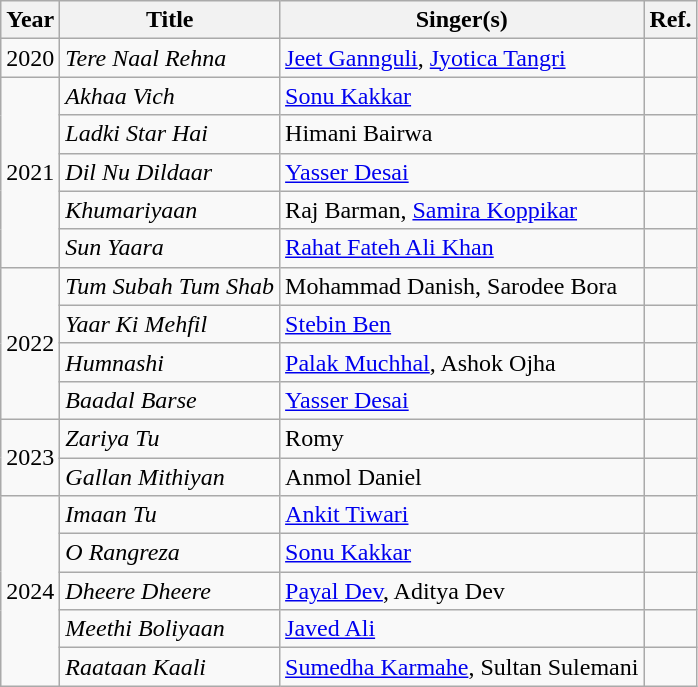<table class="wikitable sortable">
<tr>
<th>Year</th>
<th>Title</th>
<th>Singer(s)</th>
<th>Ref.</th>
</tr>
<tr>
<td scope="row">2020</td>
<td><em>Tere Naal Rehna</em></td>
<td><a href='#'>Jeet Gannguli</a>, <a href='#'>Jyotica Tangri</a></td>
<td></td>
</tr>
<tr>
<td scope="row" rowspan="5">2021</td>
<td><em>Akhaa Vich</em></td>
<td><a href='#'>Sonu Kakkar</a></td>
<td></td>
</tr>
<tr>
<td><em>Ladki Star Hai</em></td>
<td>Himani Bairwa</td>
<td></td>
</tr>
<tr>
<td><em>Dil Nu Dildaar</em></td>
<td><a href='#'>Yasser Desai</a></td>
<td></td>
</tr>
<tr>
<td><em>Khumariyaan</em></td>
<td>Raj Barman, <a href='#'>Samira Koppikar</a></td>
<td></td>
</tr>
<tr>
<td><em>Sun Yaara</em></td>
<td><a href='#'>Rahat Fateh Ali Khan</a></td>
<td></td>
</tr>
<tr>
<td scope="row" rowspan="4">2022</td>
<td><em>Tum Subah Tum Shab</em></td>
<td>Mohammad Danish, Sarodee Bora</td>
<td></td>
</tr>
<tr>
<td><em>Yaar Ki Mehfil</em></td>
<td><a href='#'>Stebin Ben</a></td>
<td></td>
</tr>
<tr>
<td><em>Humnashi</em></td>
<td><a href='#'>Palak Muchhal</a>, Ashok Ojha</td>
<td></td>
</tr>
<tr>
<td><em>Baadal Barse</em></td>
<td><a href='#'>Yasser Desai</a></td>
<td></td>
</tr>
<tr>
<td scope="row" rowspan="2">2023</td>
<td><em>Zariya Tu</em></td>
<td>Romy</td>
<td></td>
</tr>
<tr>
<td><em>Gallan Mithiyan</em></td>
<td>Anmol Daniel</td>
<td></td>
</tr>
<tr>
<td rowspan="5" scope="row">2024</td>
<td><em>Imaan Tu</em></td>
<td><a href='#'>Ankit Tiwari</a></td>
<td></td>
</tr>
<tr>
<td><em>O Rangreza</em></td>
<td><a href='#'>Sonu Kakkar</a></td>
<td></td>
</tr>
<tr>
<td><em>Dheere Dheere</em></td>
<td><a href='#'>Payal Dev</a>, Aditya Dev</td>
<td></td>
</tr>
<tr>
<td><em>Meethi Boliyaan</em></td>
<td><a href='#'>Javed Ali</a></td>
<td></td>
</tr>
<tr>
<td><em>Raataan Kaali</em></td>
<td><a href='#'>Sumedha Karmahe</a>, Sultan Sulemani</td>
<td></td>
</tr>
</table>
